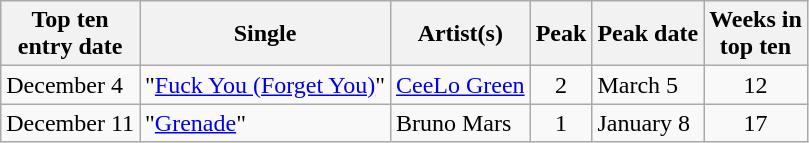<table class="wikitable sortable">
<tr>
<th>Top ten<br>entry date</th>
<th>Single</th>
<th>Artist(s)</th>
<th>Peak</th>
<th>Peak date</th>
<th>Weeks in<br>top ten</th>
</tr>
<tr>
<td>December 4</td>
<td>"<a href='#'>Fuck You (Forget You)</a>"</td>
<td><a href='#'>CeeLo Green</a></td>
<td align=center>2</td>
<td>March 5</td>
<td align=center>12</td>
</tr>
<tr>
<td>December 11</td>
<td>"<a href='#'>Grenade</a>"</td>
<td>Bruno Mars</td>
<td align=center>1</td>
<td>January 8</td>
<td align=center>17</td>
</tr>
</table>
